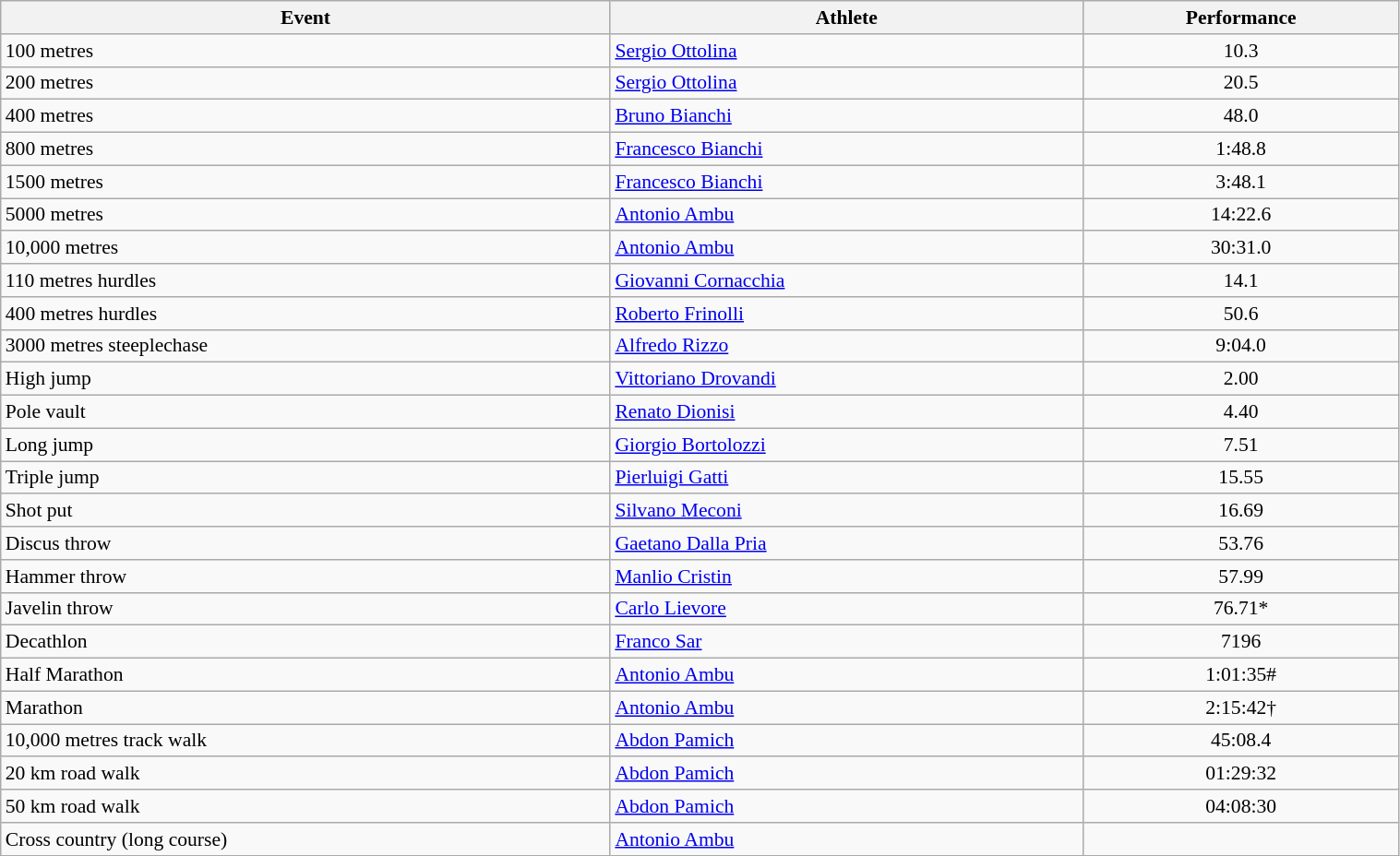<table class="wikitable" width=80% style="font-size:90%; text-align:left;">
<tr>
<th>Event</th>
<th>Athlete</th>
<th>Performance</th>
</tr>
<tr>
<td>100 metres</td>
<td><a href='#'>Sergio Ottolina</a></td>
<td align=center>10.3</td>
</tr>
<tr>
<td>200 metres</td>
<td><a href='#'>Sergio Ottolina</a></td>
<td align=center>20.5</td>
</tr>
<tr>
<td>400 metres</td>
<td><a href='#'>Bruno Bianchi</a></td>
<td align=center>48.0</td>
</tr>
<tr>
<td>800 metres</td>
<td><a href='#'>Francesco Bianchi</a></td>
<td align=center>1:48.8</td>
</tr>
<tr>
<td>1500 metres</td>
<td><a href='#'>Francesco Bianchi</a></td>
<td align=center>3:48.1</td>
</tr>
<tr>
<td>5000 metres</td>
<td><a href='#'>Antonio Ambu</a></td>
<td align=center>14:22.6</td>
</tr>
<tr>
<td>10,000 metres</td>
<td><a href='#'>Antonio Ambu</a></td>
<td align=center>30:31.0</td>
</tr>
<tr>
<td>110 metres hurdles</td>
<td><a href='#'>Giovanni Cornacchia</a></td>
<td align=center>14.1</td>
</tr>
<tr>
<td>400 metres hurdles</td>
<td><a href='#'>Roberto Frinolli</a></td>
<td align=center>50.6</td>
</tr>
<tr>
<td>3000 metres steeplechase</td>
<td><a href='#'>Alfredo Rizzo</a></td>
<td align=center>9:04.0</td>
</tr>
<tr>
<td>High jump</td>
<td><a href='#'>Vittoriano Drovandi</a></td>
<td align=center>2.00</td>
</tr>
<tr>
<td>Pole vault</td>
<td><a href='#'>Renato Dionisi</a></td>
<td align=center>4.40</td>
</tr>
<tr>
<td>Long jump</td>
<td><a href='#'>Giorgio Bortolozzi</a></td>
<td align=center>7.51</td>
</tr>
<tr>
<td>Triple jump</td>
<td><a href='#'>Pierluigi Gatti</a></td>
<td align=center>15.55</td>
</tr>
<tr>
<td>Shot put</td>
<td><a href='#'>Silvano Meconi</a></td>
<td align=center>16.69</td>
</tr>
<tr>
<td>Discus throw</td>
<td><a href='#'>Gaetano Dalla Pria</a></td>
<td align=center>53.76</td>
</tr>
<tr>
<td>Hammer throw</td>
<td><a href='#'>Manlio Cristin</a></td>
<td align=center>57.99</td>
</tr>
<tr>
<td>Javelin throw</td>
<td><a href='#'>Carlo Lievore</a></td>
<td align=center>76.71*</td>
</tr>
<tr>
<td>Decathlon</td>
<td><a href='#'>Franco Sar</a></td>
<td align=center>7196</td>
</tr>
<tr>
<td>Half Marathon</td>
<td><a href='#'>Antonio Ambu</a></td>
<td align=center>1:01:35#</td>
</tr>
<tr>
<td>Marathon</td>
<td><a href='#'>Antonio Ambu</a></td>
<td align=center>2:15:42†</td>
</tr>
<tr>
<td>10,000 metres track walk</td>
<td><a href='#'>Abdon Pamich</a></td>
<td align=center>45:08.4</td>
</tr>
<tr>
<td>20 km road walk</td>
<td><a href='#'>Abdon Pamich</a></td>
<td align=center>01:29:32</td>
</tr>
<tr>
<td>50 km road walk</td>
<td><a href='#'>Abdon Pamich</a></td>
<td align=center>04:08:30</td>
</tr>
<tr>
<td>Cross country (long course)</td>
<td><a href='#'>Antonio Ambu</a></td>
<td align=center></td>
</tr>
</table>
